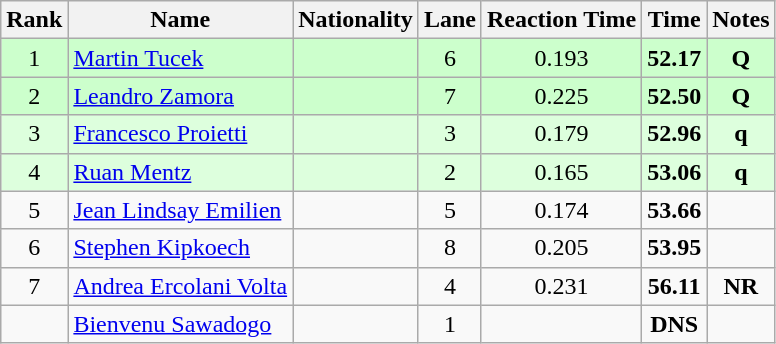<table class="wikitable sortable" style="text-align:center">
<tr>
<th>Rank</th>
<th>Name</th>
<th>Nationality</th>
<th>Lane</th>
<th>Reaction Time</th>
<th>Time</th>
<th>Notes</th>
</tr>
<tr bgcolor=ccffcc>
<td>1</td>
<td align=left><a href='#'>Martin Tucek</a></td>
<td align=left></td>
<td>6</td>
<td>0.193</td>
<td><strong>52.17</strong></td>
<td><strong>Q</strong></td>
</tr>
<tr bgcolor=ccffcc>
<td>2</td>
<td align=left><a href='#'>Leandro Zamora</a></td>
<td align=left></td>
<td>7</td>
<td>0.225</td>
<td><strong>52.50</strong></td>
<td><strong>Q</strong></td>
</tr>
<tr bgcolor=ddffdd>
<td>3</td>
<td align=left><a href='#'>Francesco Proietti</a></td>
<td align=left></td>
<td>3</td>
<td>0.179</td>
<td><strong>52.96</strong></td>
<td><strong>q</strong></td>
</tr>
<tr bgcolor=ddffdd>
<td>4</td>
<td align=left><a href='#'>Ruan Mentz</a></td>
<td align=left></td>
<td>2</td>
<td>0.165</td>
<td><strong>53.06</strong></td>
<td><strong>q</strong></td>
</tr>
<tr>
<td>5</td>
<td align=left><a href='#'>Jean Lindsay Emilien</a></td>
<td align=left></td>
<td>5</td>
<td>0.174</td>
<td><strong>53.66</strong></td>
<td></td>
</tr>
<tr>
<td>6</td>
<td align=left><a href='#'>Stephen Kipkoech</a></td>
<td align=left></td>
<td>8</td>
<td>0.205</td>
<td><strong>53.95</strong></td>
<td></td>
</tr>
<tr>
<td>7</td>
<td align=left><a href='#'>Andrea Ercolani Volta</a></td>
<td align=left></td>
<td>4</td>
<td>0.231</td>
<td><strong>56.11</strong></td>
<td><strong>NR</strong></td>
</tr>
<tr>
<td></td>
<td align=left><a href='#'>Bienvenu Sawadogo</a></td>
<td align=left></td>
<td>1</td>
<td></td>
<td><strong>DNS</strong></td>
<td></td>
</tr>
</table>
